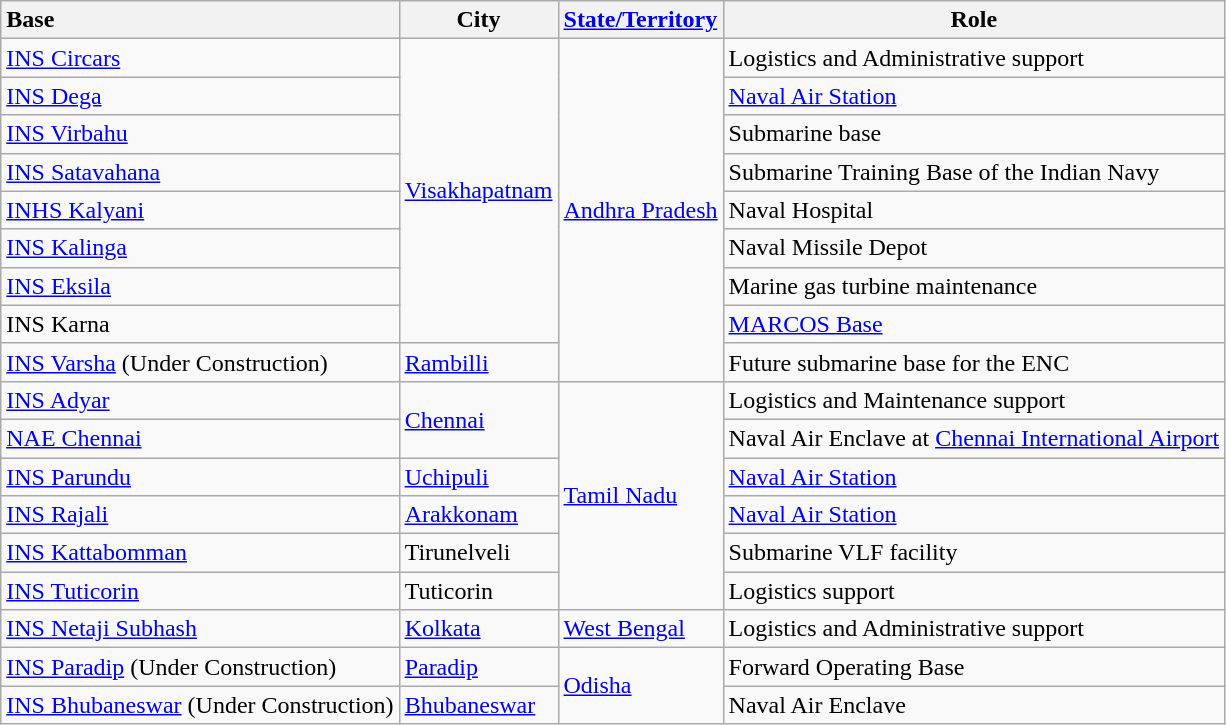<table class="wikitable sortable">
<tr>
<th style="text-align:left;">Base</th>
<th>City</th>
<th style="text-align:left;"><a href='#'>State/Territory</a></th>
<th>Role</th>
</tr>
<tr>
<td><a href='#'>INS Circars</a></td>
<td rowspan="8"><a href='#'>Visakhapatnam</a></td>
<td rowspan="9"><a href='#'>Andhra Pradesh</a></td>
<td>Logistics and Administrative support</td>
</tr>
<tr>
<td><a href='#'>INS Dega</a></td>
<td><a href='#'>Naval Air Station</a></td>
</tr>
<tr>
<td><a href='#'>INS Virbahu</a></td>
<td>Submarine base</td>
</tr>
<tr>
<td><a href='#'>INS Satavahana</a></td>
<td>Submarine Training Base of the Indian Navy</td>
</tr>
<tr>
<td><a href='#'>INHS Kalyani</a></td>
<td>Naval Hospital</td>
</tr>
<tr>
<td><a href='#'>INS Kalinga</a></td>
<td>Naval Missile Depot</td>
</tr>
<tr>
<td><a href='#'>INS Eksila</a></td>
<td>Marine gas turbine maintenance</td>
</tr>
<tr>
<td>INS Karna</td>
<td><a href='#'>MARCOS Base</a></td>
</tr>
<tr>
<td><a href='#'>INS Varsha</a> (Under Construction)</td>
<td><a href='#'>Rambilli</a></td>
<td>Future submarine base for the ENC</td>
</tr>
<tr>
<td><a href='#'>INS Adyar</a></td>
<td rowspan="2"><a href='#'>Chennai</a></td>
<td rowspan="6"><a href='#'>Tamil Nadu</a></td>
<td>Logistics and Maintenance support</td>
</tr>
<tr>
<td><a href='#'>NAE Chennai</a></td>
<td>Naval Air Enclave at <a href='#'>Chennai International Airport</a></td>
</tr>
<tr>
<td><a href='#'>INS Parundu</a></td>
<td><a href='#'>Uchipuli</a></td>
<td><a href='#'>Naval Air Station</a></td>
</tr>
<tr>
<td><a href='#'>INS Rajali</a></td>
<td><a href='#'>Arakkonam</a></td>
<td><a href='#'>Naval Air Station</a></td>
</tr>
<tr>
<td><a href='#'>INS Kattabomman</a></td>
<td>Tirunelveli</td>
<td>Submarine VLF facility</td>
</tr>
<tr>
<td><a href='#'>INS Tuticorin</a></td>
<td>Tuticorin</td>
<td>Logistics support</td>
</tr>
<tr>
<td><a href='#'>INS Netaji Subhash</a></td>
<td><a href='#'>Kolkata</a></td>
<td><a href='#'>West Bengal</a></td>
<td>Logistics and Administrative support</td>
</tr>
<tr>
<td><a href='#'>INS Paradip</a> (Under Construction)</td>
<td><a href='#'>Paradip</a></td>
<td rowspan="2"><a href='#'>Odisha</a></td>
<td>Forward Operating Base</td>
</tr>
<tr>
<td><a href='#'>INS Bhubaneswar</a>  (Under Construction)</td>
<td><a href='#'>Bhubaneswar</a></td>
<td>Naval Air Enclave</td>
</tr>
</table>
